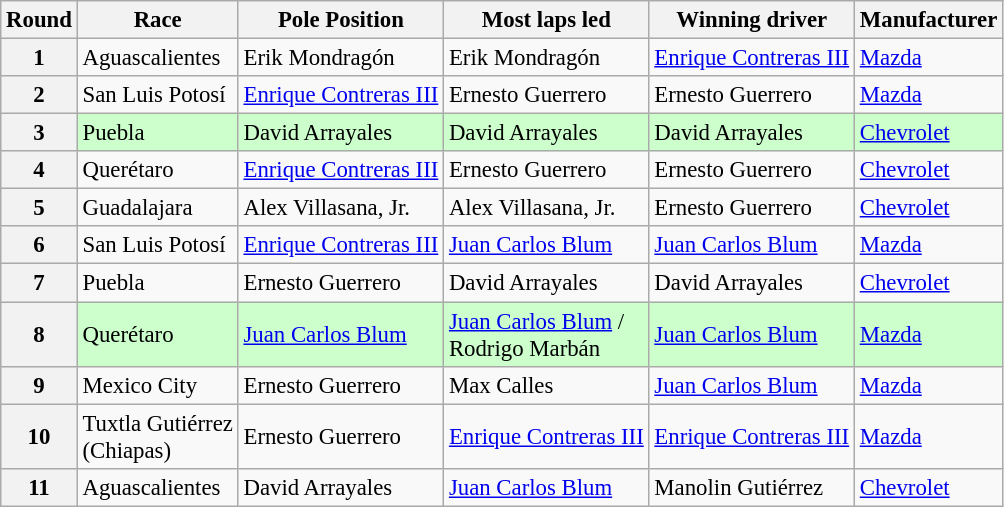<table class="wikitable" style="font-size: 95%">
<tr>
<th>Round</th>
<th>Race</th>
<th>Pole Position</th>
<th>Most laps led</th>
<th>Winning driver</th>
<th>Manufacturer</th>
</tr>
<tr>
<th>1</th>
<td> Aguascalientes</td>
<td> Erik Mondragón</td>
<td> Erik Mondragón</td>
<td> <a href='#'>Enrique Contreras III</a></td>
<td> <a href='#'>Mazda</a></td>
</tr>
<tr>
<th>2</th>
<td> San Luis Potosí</td>
<td> <a href='#'>Enrique Contreras III</a></td>
<td> Ernesto Guerrero</td>
<td> Ernesto Guerrero</td>
<td> <a href='#'>Mazda</a></td>
</tr>
<tr style="background:#ccffcc;">
<th>3</th>
<td> Puebla</td>
<td> David Arrayales</td>
<td> David Arrayales</td>
<td> David Arrayales</td>
<td> <a href='#'>Chevrolet</a></td>
</tr>
<tr>
<th>4</th>
<td> Querétaro</td>
<td> <a href='#'>Enrique Contreras III</a></td>
<td> Ernesto Guerrero</td>
<td> Ernesto Guerrero</td>
<td> <a href='#'>Chevrolet</a></td>
</tr>
<tr>
<th>5</th>
<td> Guadalajara</td>
<td> Alex Villasana, Jr.</td>
<td> Alex Villasana, Jr.</td>
<td> Ernesto Guerrero</td>
<td> <a href='#'>Chevrolet</a></td>
</tr>
<tr>
<th>6</th>
<td> San Luis Potosí</td>
<td> <a href='#'>Enrique Contreras III</a></td>
<td> <a href='#'>Juan Carlos Blum</a></td>
<td> <a href='#'>Juan Carlos Blum</a></td>
<td> <a href='#'>Mazda</a></td>
</tr>
<tr>
<th>7</th>
<td> Puebla</td>
<td> Ernesto Guerrero</td>
<td> David Arrayales</td>
<td> David Arrayales</td>
<td> <a href='#'>Chevrolet</a></td>
</tr>
<tr style="background:#ccffcc;">
<th>8</th>
<td> Querétaro</td>
<td> <a href='#'>Juan Carlos Blum</a></td>
<td> <a href='#'>Juan Carlos Blum</a> / <br> Rodrigo Marbán</td>
<td> <a href='#'>Juan Carlos Blum</a></td>
<td> <a href='#'>Mazda</a></td>
</tr>
<tr>
<th>9</th>
<td> Mexico City</td>
<td> Ernesto Guerrero</td>
<td> Max Calles</td>
<td> <a href='#'>Juan Carlos Blum</a></td>
<td> <a href='#'>Mazda</a></td>
</tr>
<tr>
<th>10</th>
<td> Tuxtla Gutiérrez<br>(Chiapas)</td>
<td> Ernesto Guerrero</td>
<td> <a href='#'>Enrique Contreras III</a></td>
<td> <a href='#'>Enrique Contreras III</a></td>
<td> <a href='#'>Mazda</a></td>
</tr>
<tr>
<th>11</th>
<td> Aguascalientes</td>
<td> David Arrayales</td>
<td> <a href='#'>Juan Carlos Blum</a></td>
<td> Manolin Gutiérrez</td>
<td> <a href='#'>Chevrolet</a></td>
</tr>
</table>
